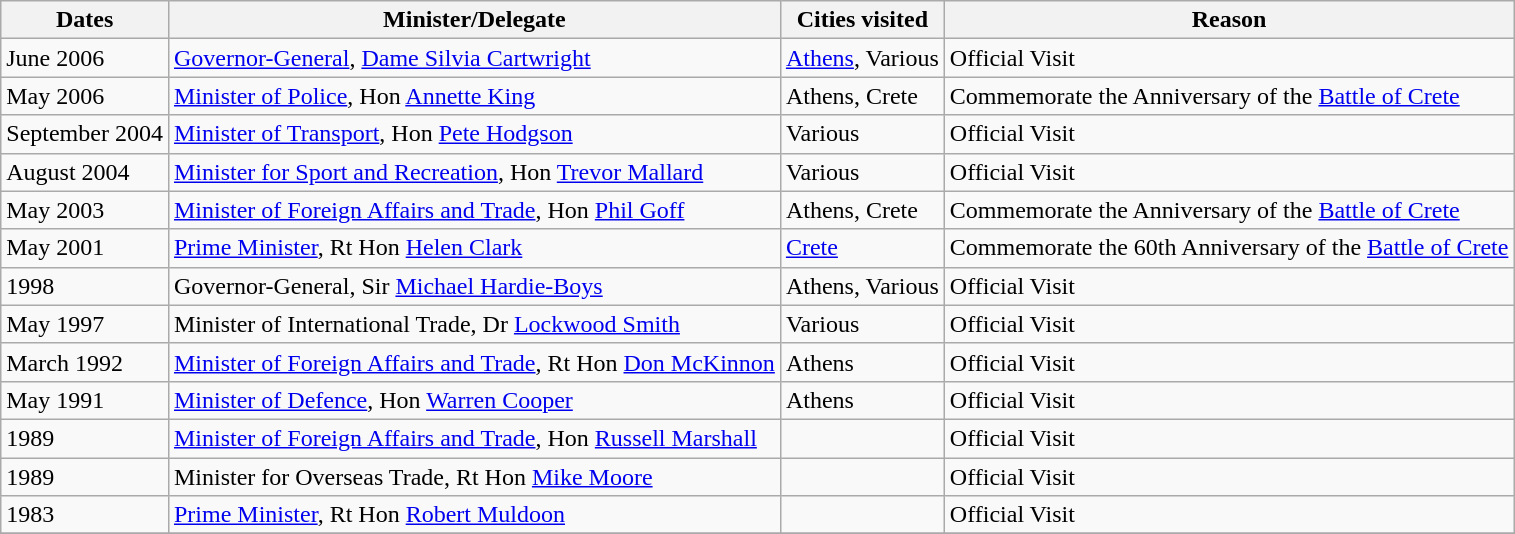<table class=wikitable>
<tr>
<th>Dates</th>
<th>Minister/Delegate</th>
<th>Cities visited</th>
<th>Reason</th>
</tr>
<tr>
<td>June 2006</td>
<td><a href='#'>Governor-General</a>, <a href='#'>Dame Silvia Cartwright</a></td>
<td><a href='#'>Athens</a>, Various</td>
<td>Official Visit</td>
</tr>
<tr>
<td>May 2006</td>
<td><a href='#'>Minister of Police</a>, Hon <a href='#'>Annette King</a></td>
<td>Athens, Crete</td>
<td>Commemorate the Anniversary of the <a href='#'>Battle of Crete</a></td>
</tr>
<tr>
<td>September 2004</td>
<td><a href='#'>Minister of Transport</a>, Hon <a href='#'>Pete Hodgson</a></td>
<td>Various</td>
<td>Official Visit</td>
</tr>
<tr>
<td>August 2004</td>
<td><a href='#'>Minister for Sport and Recreation</a>, Hon <a href='#'>Trevor Mallard</a></td>
<td>Various</td>
<td>Official Visit</td>
</tr>
<tr>
<td>May 2003</td>
<td><a href='#'>Minister of Foreign Affairs and Trade</a>, Hon <a href='#'>Phil Goff</a></td>
<td>Athens, Crete</td>
<td>Commemorate the Anniversary of the <a href='#'>Battle of Crete</a></td>
</tr>
<tr>
<td>May 2001</td>
<td><a href='#'>Prime Minister</a>, Rt Hon <a href='#'>Helen Clark</a></td>
<td><a href='#'>Crete</a></td>
<td>Commemorate the 60th Anniversary of the <a href='#'>Battle of Crete</a></td>
</tr>
<tr>
<td>1998</td>
<td>Governor-General, Sir <a href='#'>Michael Hardie-Boys</a></td>
<td>Athens, Various</td>
<td>Official Visit</td>
</tr>
<tr>
<td>May 1997</td>
<td>Minister of International Trade, Dr <a href='#'>Lockwood Smith</a></td>
<td>Various</td>
<td>Official Visit</td>
</tr>
<tr>
<td>March 1992</td>
<td><a href='#'>Minister of Foreign Affairs and Trade</a>, Rt Hon <a href='#'>Don McKinnon</a></td>
<td>Athens</td>
<td>Official Visit</td>
</tr>
<tr>
<td>May 1991</td>
<td><a href='#'>Minister of Defence</a>, Hon <a href='#'>Warren Cooper</a></td>
<td>Athens</td>
<td>Official Visit</td>
</tr>
<tr>
<td>1989</td>
<td><a href='#'>Minister of Foreign Affairs and Trade</a>, Hon <a href='#'>Russell Marshall</a></td>
<td></td>
<td>Official Visit</td>
</tr>
<tr>
<td>1989</td>
<td>Minister for Overseas Trade, Rt Hon <a href='#'>Mike Moore</a></td>
<td></td>
<td>Official Visit</td>
</tr>
<tr>
<td>1983</td>
<td><a href='#'>Prime Minister</a>, Rt Hon <a href='#'>Robert Muldoon</a></td>
<td></td>
<td>Official Visit</td>
</tr>
<tr>
</tr>
</table>
